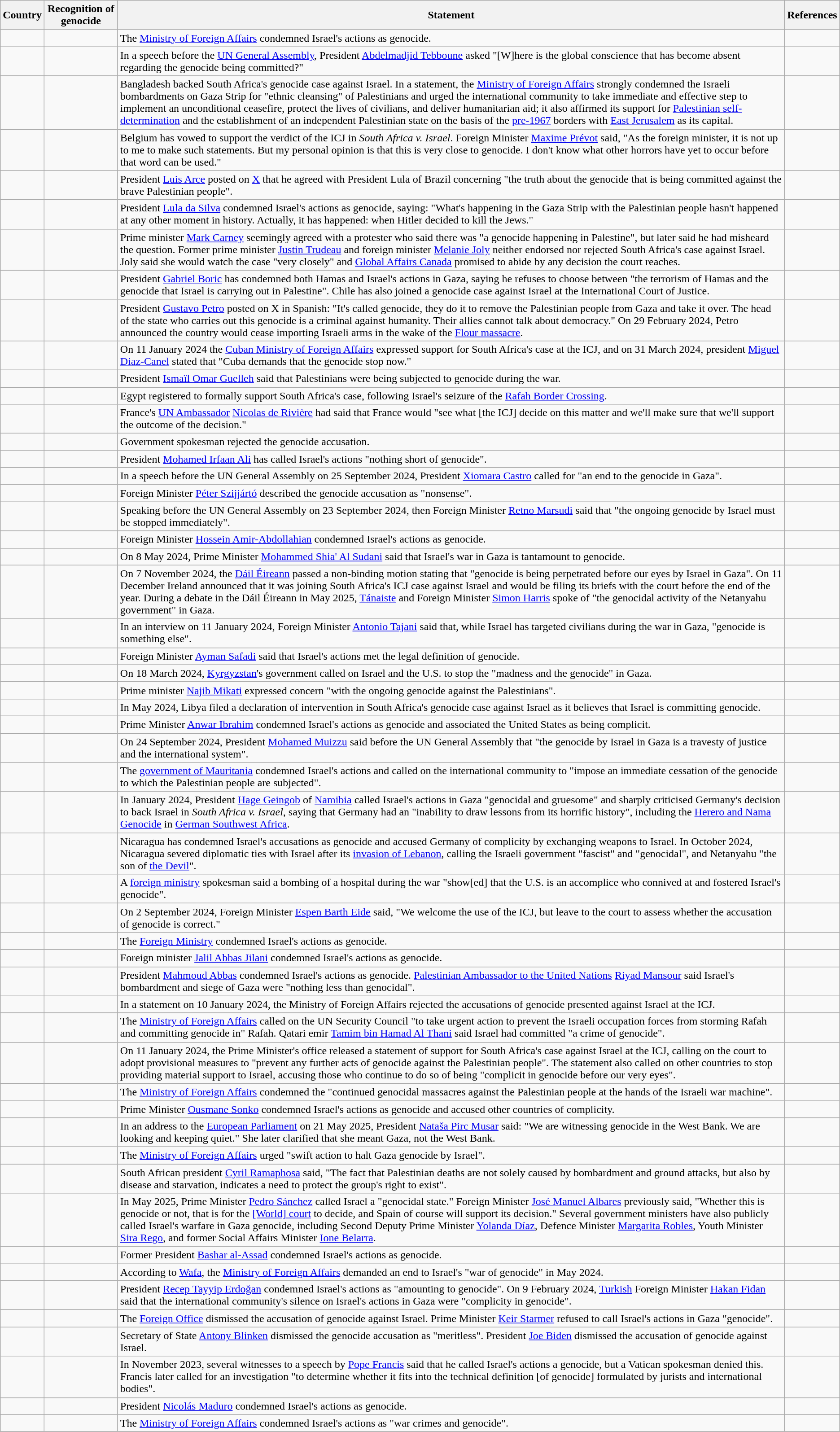<table class="wikitable sortable mw-datatable sticky-table-head sticky-table-col1">
<tr>
<th>Country</th>
<th>Recognition of genocide</th>
<th>Statement</th>
<th>References</th>
</tr>
<tr>
<td></td>
<td></td>
<td>The <a href='#'>Ministry of Foreign Affairs</a> condemned Israel's actions as genocide.</td>
<td></td>
</tr>
<tr>
<td></td>
<td></td>
<td>In a speech before the <a href='#'>UN General Assembly</a>, President <a href='#'>Abdelmadjid Tebboune</a> asked "[W]here is the global conscience that has become absent regarding the genocide being committed?"</td>
<td></td>
</tr>
<tr>
<td></td>
<td></td>
<td>Bangladesh backed South Africa's genocide case against Israel. In a statement, the <a href='#'>Ministry of Foreign Affairs</a> strongly condemned the Israeli bombardments on Gaza Strip for "ethnic cleansing" of Palestinians and urged the international community to take immediate and effective step to implement an unconditional ceasefire, protect the lives of civilians, and deliver humanitarian aid; it also affirmed its support for <a href='#'>Palestinian self-determination</a> and the establishment of an independent Palestinian state on the basis of the <a href='#'>pre-1967</a> borders with <a href='#'>East Jerusalem</a> as its capital.</td>
<td></td>
</tr>
<tr>
<td></td>
<td></td>
<td>Belgium has vowed to support the verdict of the ICJ in <em>South Africa v. Israel</em>. Foreign Minister <a href='#'>Maxime Prévot</a> said, "As the foreign minister, it is not up to me to make such statements. But my personal opinion is that this is very close to genocide. I don't know what other horrors have yet to occur before that word can be used."</td>
<td></td>
</tr>
<tr>
<td></td>
<td></td>
<td>President <a href='#'>Luis Arce</a> posted on <a href='#'>X</a> that he agreed with President Lula of Brazil concerning "the truth about the genocide that is being committed against the brave Palestinian people".</td>
<td></td>
</tr>
<tr>
<td></td>
<td></td>
<td>President <a href='#'>Lula da Silva</a> condemned Israel's actions as genocide, saying: "What's happening in the Gaza Strip with the Palestinian people hasn't happened at any other moment in history. Actually, it has happened: when Hitler decided to kill the Jews."</td>
<td></td>
</tr>
<tr>
<td></td>
<td></td>
<td>Prime minister <a href='#'>Mark Carney</a> seemingly agreed with a protester who said there was "a genocide happening in Palestine", but later said he had misheard the question. Former prime minister <a href='#'>Justin Trudeau</a> and foreign minister <a href='#'>Melanie Joly</a> neither endorsed nor rejected South Africa's case against Israel. Joly said she would watch the case "very closely" and <a href='#'>Global Affairs Canada</a> promised to abide by any decision the court reaches.</td>
<td></td>
</tr>
<tr>
<td></td>
<td></td>
<td>President <a href='#'>Gabriel Boric</a> has condemned both Hamas and Israel's actions in Gaza, saying he refuses to choose between "the terrorism of Hamas and the genocide that Israel is carrying out in Palestine". Chile has also joined a genocide case against Israel at the International Court of Justice.</td>
<td></td>
</tr>
<tr>
<td></td>
<td></td>
<td>President <a href='#'>Gustavo Petro</a> posted on X in Spanish: "It's called genocide, they do it to remove the Palestinian people from Gaza and take it over. The head of the state who carries out this genocide is a criminal against humanity. Their allies cannot talk about democracy." On 29 February 2024, Petro announced the country would cease importing Israeli arms in the wake of the <a href='#'>Flour massacre</a>.</td>
<td></td>
</tr>
<tr>
<td></td>
<td></td>
<td>On 11 January 2024 the <a href='#'>Cuban Ministry of Foreign Affairs</a> expressed support for South Africa's case at the ICJ, and on 31 March 2024, president <a href='#'>Miguel Diaz-Canel</a> stated that "Cuba demands that the genocide stop now."</td>
<td></td>
</tr>
<tr>
<td></td>
<td></td>
<td>President <a href='#'>Ismaïl Omar Guelleh</a> said that Palestinians were being subjected to genocide during the war.</td>
<td></td>
</tr>
<tr>
<td></td>
<td></td>
<td>Egypt registered to formally support South Africa's case, following Israel's seizure of the <a href='#'>Rafah Border Crossing</a>.</td>
<td></td>
</tr>
<tr>
<td></td>
<td></td>
<td>France's <a href='#'>UN Ambassador</a> <a href='#'>Nicolas de Rivière</a> had said that France would "see what [the ICJ] decide on this matter and we'll make sure that we'll support the outcome of the decision."</td>
<td></td>
</tr>
<tr>
<td></td>
<td></td>
<td>Government spokesman  rejected the genocide accusation.</td>
<td></td>
</tr>
<tr>
<td></td>
<td></td>
<td>President <a href='#'>Mohamed Irfaan Ali</a> has called Israel's actions "nothing short of genocide".</td>
<td></td>
</tr>
<tr>
<td></td>
<td></td>
<td>In a speech before the UN General Assembly on 25 September 2024, President <a href='#'>Xiomara Castro</a> called for "an end to the genocide in Gaza".</td>
<td></td>
</tr>
<tr>
<td></td>
<td></td>
<td>Foreign Minister <a href='#'>Péter Szijjártó</a> described the genocide accusation as "nonsense".</td>
<td></td>
</tr>
<tr>
<td></td>
<td></td>
<td>Speaking before the UN General Assembly on 23 September 2024, then Foreign Minister <a href='#'>Retno Marsudi</a> said that "the ongoing genocide by Israel must be stopped immediately".</td>
<td></td>
</tr>
<tr>
<td></td>
<td></td>
<td>Foreign Minister <a href='#'>Hossein Amir-Abdollahian</a> condemned Israel's actions as genocide.</td>
<td></td>
</tr>
<tr>
<td></td>
<td></td>
<td>On 8 May 2024, Prime Minister <a href='#'>Mohammed Shia' Al Sudani</a> said that Israel's war in Gaza is tantamount to genocide.</td>
<td></td>
</tr>
<tr>
<td></td>
<td></td>
<td>On 7 November 2024, the <a href='#'>Dáil Éireann</a> passed a non-binding motion stating that "genocide is being perpetrated before our eyes by Israel in Gaza". On 11 December Ireland announced that it was joining South Africa's ICJ case against Israel and would be filing its briefs with the court before the end of the year. During a debate in the Dáil Éireann in May 2025, <a href='#'>Tánaiste</a> and Foreign Minister <a href='#'>Simon Harris</a> spoke of "the genocidal activity of the Netanyahu government" in Gaza.</td>
<td> </td>
</tr>
<tr>
<td></td>
<td></td>
<td>In an interview on 11 January 2024, Foreign Minister <a href='#'>Antonio Tajani</a> said that, while Israel has targeted civilians during the war in Gaza, "genocide is something else".</td>
<td></td>
</tr>
<tr>
<td></td>
<td></td>
<td>Foreign Minister <a href='#'>Ayman Safadi</a> said that Israel's actions met the legal definition of genocide.</td>
<td></td>
</tr>
<tr>
<td></td>
<td></td>
<td>On 18 March 2024, <a href='#'>Kyrgyzstan</a>'s government called on Israel and the U.S. to stop the "madness and the genocide" in Gaza.</td>
<td></td>
</tr>
<tr>
<td></td>
<td></td>
<td>Prime minister <a href='#'>Najib Mikati</a> expressed concern "with the ongoing genocide against the Palestinians".</td>
<td></td>
</tr>
<tr>
<td></td>
<td></td>
<td>In May 2024, Libya filed a declaration of intervention in South Africa's genocide case against Israel as it believes that Israel is committing genocide.</td>
<td></td>
</tr>
<tr>
<td></td>
<td></td>
<td>Prime Minister <a href='#'>Anwar Ibrahim</a> condemned Israel's actions as genocide and associated the United States as being complicit.</td>
<td></td>
</tr>
<tr>
<td></td>
<td></td>
<td>On 24 September 2024, President <a href='#'>Mohamed Muizzu</a> said before the UN General Assembly that "the genocide by Israel in Gaza is a travesty of justice and the international system".</td>
<td></td>
</tr>
<tr>
<td></td>
<td></td>
<td>The <a href='#'>government of Mauritania</a> condemned Israel's actions and called on the international community to "impose an immediate cessation of the genocide to which the Palestinian people are subjected".</td>
<td></td>
</tr>
<tr>
<td></td>
<td></td>
<td>In January 2024, President <a href='#'>Hage Geingob</a> of <a href='#'>Namibia</a> called Israel's actions in Gaza "genocidal and gruesome" and sharply criticised Germany's decision to back Israel in <em>South Africa v. Israel</em>, saying that Germany had an "inability to draw lessons from its horrific history", including the <a href='#'>Herero and Nama Genocide</a> in <a href='#'>German Southwest Africa</a>.</td>
<td></td>
</tr>
<tr>
<td></td>
<td></td>
<td>Nicaragua has condemned Israel's accusations as genocide and accused Germany of complicity by exchanging weapons to Israel. In October 2024, Nicaragua severed diplomatic ties with Israel after its <a href='#'>invasion of Lebanon</a>, calling the Israeli government "fascist" and "genocidal", and Netanyahu "the son of <a href='#'>the Devil</a>".</td>
<td></td>
</tr>
<tr>
<td></td>
<td></td>
<td>A <a href='#'>foreign ministry</a> spokesman said a bombing of a hospital during the war "show[ed] that the U.S. is an accomplice who connived at and fostered Israel's genocide".</td>
<td></td>
</tr>
<tr>
<td></td>
<td></td>
<td>On 2 September 2024, Foreign Minister <a href='#'>Espen Barth Eide</a> said, "We welcome the use of the ICJ, but leave to the court to assess whether the accusation of genocide is correct."</td>
<td></td>
</tr>
<tr>
<td></td>
<td></td>
<td>The <a href='#'>Foreign Ministry</a> condemned Israel's actions as genocide.</td>
<td></td>
</tr>
<tr>
<td></td>
<td></td>
<td>Foreign minister <a href='#'>Jalil Abbas Jilani</a> condemned Israel's actions as genocide.</td>
<td></td>
</tr>
<tr>
<td></td>
<td></td>
<td>President <a href='#'>Mahmoud Abbas</a> condemned Israel's actions as genocide. <a href='#'>Palestinian Ambassador to the United Nations</a> <a href='#'>Riyad Mansour</a> said Israel's bombardment and siege of Gaza were "nothing less than genocidal".</td>
<td></td>
</tr>
<tr>
<td></td>
<td></td>
<td>In a statement on 10 January 2024, the Ministry of Foreign Affairs rejected the accusations of genocide presented against Israel at the ICJ.</td>
<td></td>
</tr>
<tr>
<td></td>
<td></td>
<td>The <a href='#'>Ministry of Foreign Affairs</a> called on the UN Security Council "to take urgent action to prevent the Israeli occupation forces from storming Rafah and committing genocide in" Rafah. Qatari emir <a href='#'>Tamim bin Hamad Al Thani</a> said Israel had committed "a crime of genocide".</td>
<td></td>
</tr>
<tr>
<td></td>
<td></td>
<td>On 11 January 2024, the Prime Minister's office released a statement of support for South Africa's case against Israel at the ICJ, calling on the court to adopt provisional measures to "prevent any further acts of genocide against the Palestinian people". The statement also called on other countries to stop providing material support to Israel, accusing those who continue to do so of being "complicit in genocide before our very eyes".</td>
<td></td>
</tr>
<tr>
<td></td>
<td></td>
<td>The <a href='#'>Ministry of Foreign Affairs</a> condemned the "continued genocidal massacres against the Palestinian people at the hands of the Israeli war machine".</td>
<td></td>
</tr>
<tr>
<td></td>
<td></td>
<td>Prime Minister <a href='#'>Ousmane Sonko</a> condemned Israel's actions as genocide and accused other countries of complicity.</td>
<td></td>
</tr>
<tr>
<td></td>
<td></td>
<td>In an address to the <a href='#'>European Parliament</a> on 21 May 2025, President <a href='#'>Nataša Pirc Musar</a> said: "We are witnessing genocide in the West Bank. We are looking and keeping quiet." She later clarified that she meant Gaza, not the West Bank.</td>
<td></td>
</tr>
<tr>
<td></td>
<td></td>
<td>The <a href='#'>Ministry of Foreign Affairs</a> urged "swift action to halt Gaza genocide by Israel".</td>
<td></td>
</tr>
<tr>
<td></td>
<td></td>
<td>South African president <a href='#'>Cyril Ramaphosa</a> said, "The fact that Palestinian deaths are not solely caused by bombardment and ground attacks, but also by disease and starvation, indicates a need to protect the group's right to exist".</td>
<td></td>
</tr>
<tr>
<td></td>
<td></td>
<td>In May 2025, Prime Minister <a href='#'>Pedro Sánchez</a> called Israel a "genocidal state." Foreign Minister <a href='#'>José Manuel Albares</a> previously said, "Whether this is genocide or not, that is for the <a href='#'>[World] court</a> to decide, and Spain of course will support its decision." Several government ministers have also publicly called Israel's warfare in Gaza genocide, including Second Deputy Prime Minister <a href='#'>Yolanda Díaz</a>, Defence Minister <a href='#'>Margarita Robles</a>, Youth Minister <a href='#'>Sira Rego</a>, and former Social Affairs Minister <a href='#'>Ione Belarra</a>.</td>
<td></td>
</tr>
<tr>
<td></td>
<td></td>
<td>Former President <a href='#'>Bashar al-Assad</a> condemned Israel's actions as genocide.</td>
<td></td>
</tr>
<tr>
<td></td>
<td></td>
<td>According to <a href='#'>Wafa</a>, the <a href='#'>Ministry of Foreign Affairs</a> demanded an end to Israel's "war of genocide" in May 2024.</td>
<td></td>
</tr>
<tr>
<td></td>
<td></td>
<td>President <a href='#'>Recep Tayyip Erdoğan</a> condemned Israel's actions as "amounting to genocide". On 9 February 2024, <a href='#'>Turkish</a> Foreign Minister <a href='#'>Hakan Fidan</a> said that the international community's silence on Israel's actions in Gaza were "complicity in genocide".</td>
<td></td>
</tr>
<tr>
<td></td>
<td></td>
<td>The <a href='#'>Foreign Office</a> dismissed the accusation of genocide against Israel. Prime Minister <a href='#'>Keir Starmer</a> refused to call Israel's actions in Gaza "genocide".</td>
<td></td>
</tr>
<tr>
<td></td>
<td></td>
<td>Secretary of State <a href='#'>Antony Blinken</a> dismissed the genocide accusation as "meritless". President <a href='#'>Joe Biden</a> dismissed the accusation of genocide against Israel.</td>
<td></td>
</tr>
<tr>
<td></td>
<td></td>
<td>In November 2023, several witnesses to a speech by <a href='#'>Pope Francis</a> said that he called Israel's actions a genocide, but a Vatican spokesman denied this. Francis later called for an investigation "to determine whether it fits into the technical definition [of genocide] formulated by jurists and international bodies".</td>
<td></td>
</tr>
<tr>
<td></td>
<td></td>
<td>President <a href='#'>Nicolás Maduro</a> condemned Israel's actions as genocide.</td>
<td></td>
</tr>
<tr>
<td></td>
<td></td>
<td>The <a href='#'>Ministry of Foreign Affairs</a> condemned Israel's actions as "war crimes and genocide".</td>
<td></td>
</tr>
</table>
